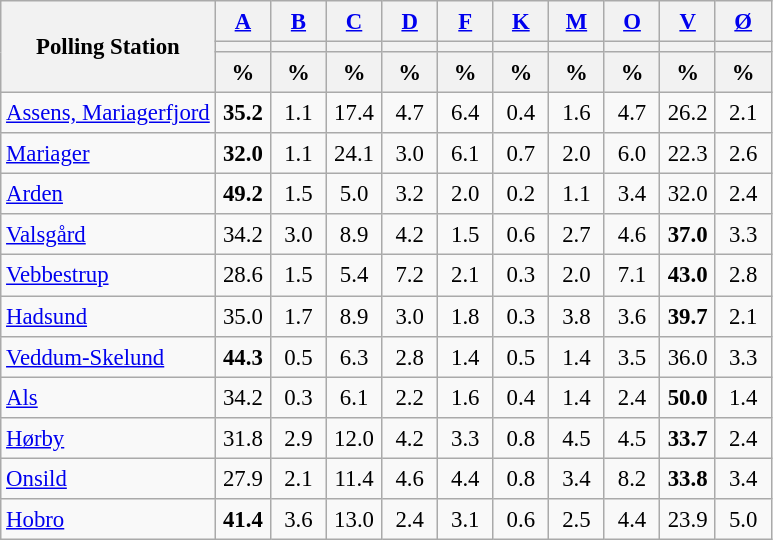<table class="wikitable sortable" style="text-align:right; font-size:95%; line-height:20px;">
<tr>
<th rowspan="3">Polling Station</th>
<th width=30px class=unsortable><a href='#'>A</a></th>
<th width=30px class=unsortable><a href='#'>B</a></th>
<th width=30px class=unsortable><a href='#'>C</a></th>
<th width=30px class=unsortable><a href='#'>D</a></th>
<th width=30px class=unsortable><a href='#'>F</a></th>
<th width=30px class=unsortable><a href='#'>K</a></th>
<th width=30px class=unsortable><a href='#'>M</a></th>
<th width=30px class=unsortable><a href='#'>O</a></th>
<th width=30px class=unsortable><a href='#'>V</a></th>
<th width=30px class=unsortable><a href='#'>Ø</a></th>
</tr>
<tr>
<th style=background:></th>
<th style=background:></th>
<th style=background:></th>
<th style=background:></th>
<th style=background:></th>
<th style=background:></th>
<th style=background:></th>
<th style=background:></th>
<th style=background:></th>
<th style=background:></th>
</tr>
<tr>
<th align=center data-sort-type=number>%</th>
<th align=center data-sort-type=number>%</th>
<th align=center data-sort-type=number>%</th>
<th align=center data-sort-type=number>%</th>
<th align=center data-sort-type=number>%</th>
<th align=center data-sort-type=number>%</th>
<th align=center data-sort-type=number>%</th>
<th align=center data-sort-type=number>%</th>
<th align=center data-sort-type=number>%</th>
<th align=center data-sort-type=number>%</th>
</tr>
<tr>
<td align=left><a href='#'>Assens, Mariagerfjord</a></td>
<td align=center ><strong>35.2</strong></td>
<td align=center>1.1</td>
<td align=center>17.4</td>
<td align=center>4.7</td>
<td align=center>6.4</td>
<td align=center>0.4</td>
<td align=center>1.6</td>
<td align=center>4.7</td>
<td align=center>26.2</td>
<td align=center>2.1</td>
</tr>
<tr>
<td align=left><a href='#'>Mariager</a></td>
<td align=center ><strong>32.0</strong></td>
<td align=center>1.1</td>
<td align=center>24.1</td>
<td align=center>3.0</td>
<td align=center>6.1</td>
<td align=center>0.7</td>
<td align=center>2.0</td>
<td align=center>6.0</td>
<td align=center>22.3</td>
<td align=center>2.6</td>
</tr>
<tr>
<td align=left><a href='#'>Arden</a></td>
<td align=center ><strong>49.2</strong></td>
<td align=center>1.5</td>
<td align=center>5.0</td>
<td align=center>3.2</td>
<td align=center>2.0</td>
<td align=center>0.2</td>
<td align=center>1.1</td>
<td align=center>3.4</td>
<td align=center>32.0</td>
<td align=center>2.4</td>
</tr>
<tr>
<td align=left><a href='#'>Valsgård</a></td>
<td align=center>34.2</td>
<td align=center>3.0</td>
<td align=center>8.9</td>
<td align=center>4.2</td>
<td align=center>1.5</td>
<td align=center>0.6</td>
<td align=center>2.7</td>
<td align=center>4.6</td>
<td align=center ><strong>37.0</strong></td>
<td align=center>3.3</td>
</tr>
<tr>
<td align=left><a href='#'>Vebbestrup</a></td>
<td align=center>28.6</td>
<td align=center>1.5</td>
<td align=center>5.4</td>
<td align=center>7.2</td>
<td align=center>2.1</td>
<td align=center>0.3</td>
<td align=center>2.0</td>
<td align=center>7.1</td>
<td align=center ><strong>43.0</strong></td>
<td align=center>2.8</td>
</tr>
<tr>
<td align=left><a href='#'>Hadsund</a></td>
<td align=center>35.0</td>
<td align=center>1.7</td>
<td align=center>8.9</td>
<td align=center>3.0</td>
<td align=center>1.8</td>
<td align=center>0.3</td>
<td align=center>3.8</td>
<td align=center>3.6</td>
<td align=center ><strong>39.7</strong></td>
<td align=center>2.1</td>
</tr>
<tr>
<td align=left><a href='#'>Veddum-Skelund</a></td>
<td align=center ><strong>44.3</strong></td>
<td align=center>0.5</td>
<td align=center>6.3</td>
<td align=center>2.8</td>
<td align=center>1.4</td>
<td align=center>0.5</td>
<td align=center>1.4</td>
<td align=center>3.5</td>
<td align=center>36.0</td>
<td align=center>3.3</td>
</tr>
<tr>
<td align=left><a href='#'>Als</a></td>
<td align=center>34.2</td>
<td align=center>0.3</td>
<td align=center>6.1</td>
<td align=center>2.2</td>
<td align=center>1.6</td>
<td align=center>0.4</td>
<td align=center>1.4</td>
<td align=center>2.4</td>
<td align=center ><strong>50.0</strong></td>
<td align=center>1.4</td>
</tr>
<tr>
<td align=left><a href='#'>Hørby</a></td>
<td align=center>31.8</td>
<td align=center>2.9</td>
<td align=center>12.0</td>
<td align=center>4.2</td>
<td align=center>3.3</td>
<td align=center>0.8</td>
<td align=center>4.5</td>
<td align=center>4.5</td>
<td align=center ><strong>33.7</strong></td>
<td align=center>2.4</td>
</tr>
<tr>
<td align=left><a href='#'>Onsild</a></td>
<td align=center>27.9</td>
<td align=center>2.1</td>
<td align=center>11.4</td>
<td align=center>4.6</td>
<td align=center>4.4</td>
<td align=center>0.8</td>
<td align=center>3.4</td>
<td align=center>8.2</td>
<td align=center ><strong>33.8</strong></td>
<td align=center>3.4</td>
</tr>
<tr>
<td align=left><a href='#'>Hobro</a></td>
<td align=center ><strong>41.4</strong></td>
<td align=center>3.6</td>
<td align=center>13.0</td>
<td align=center>2.4</td>
<td align=center>3.1</td>
<td align=center>0.6</td>
<td align=center>2.5</td>
<td align=center>4.4</td>
<td align=center>23.9</td>
<td align=center>5.0</td>
</tr>
</table>
